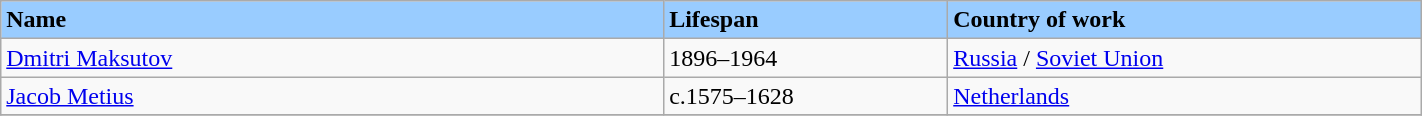<table class="wikitable" style="width:75%; background:light blue; color:black">
<tr>
<td width="35%" bgcolor="#99ccff"><strong>Name</strong></td>
<td width="15%" bgcolor="#99ccff"><strong> Lifespan</strong></td>
<td width="25%" bgcolor="#99ccff"><strong> Country of work </strong></td>
</tr>
<tr>
<td><a href='#'>Dmitri Maksutov</a></td>
<td>1896–1964</td>
<td><a href='#'>Russia</a> / <a href='#'>Soviet Union</a></td>
</tr>
<tr>
<td><a href='#'>Jacob Metius</a></td>
<td>c.1575–1628</td>
<td><a href='#'>Netherlands</a></td>
</tr>
<tr>
</tr>
</table>
